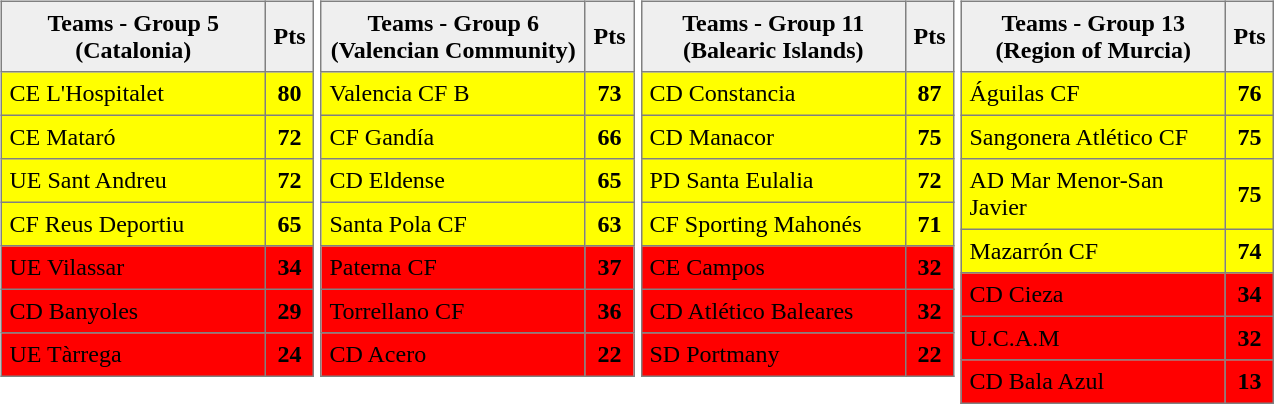<table>
<tr style="vertical-align: top;">
<td><br><table style=border-collapse:collapse border=1 cellspacing=0 cellpadding=5>
<tr align=center bgcolor=#efefef>
<th width=165>Teams - Group 5<br>(Catalonia)</th>
<th width=20>Pts</th>
</tr>
<tr align=center style="background:#FFFF00;">
<td style="text-align:left;">CE L'Hospitalet</td>
<td><strong>80</strong></td>
</tr>
<tr align=center style="background:#FFFF00;">
<td style="text-align:left;">CE Mataró</td>
<td><strong>72</strong></td>
</tr>
<tr align=center style="background:#FFFF00;">
<td style="text-align:left;">UE Sant Andreu</td>
<td><strong>72</strong></td>
</tr>
<tr align=center style="background:#FFFF00;">
<td style="text-align:left;">CF Reus Deportiu</td>
<td><strong>65</strong></td>
</tr>
<tr align=center style="background:#FF0000;">
<td style="text-align:left;">UE Vilassar</td>
<td><strong>34</strong></td>
</tr>
<tr align=center style="background:#FF0000;">
<td style="text-align:left;">CD Banyoles</td>
<td><strong>29</strong></td>
</tr>
<tr align=center style="background:#FF0000;">
<td style="text-align:left;">UE Tàrrega</td>
<td><strong>24</strong></td>
</tr>
</table>
</td>
<td><br><table style=border-collapse:collapse border=1 cellspacing=0 cellpadding=5>
<tr align=center bgcolor=#efefef>
<th width=165>Teams - Group 6<br>(Valencian Community)</th>
<th width=20>Pts</th>
</tr>
<tr align=center style="background:#FFFF00;">
<td style="text-align:left;">Valencia CF B</td>
<td><strong>73</strong></td>
</tr>
<tr align=center style="background:#FFFF00;">
<td style="text-align:left;">CF Gandía</td>
<td><strong>66</strong></td>
</tr>
<tr align=center style="background:#FFFF00;">
<td style="text-align:left;">CD Eldense</td>
<td><strong>65</strong></td>
</tr>
<tr align=center style="background:#FFFF00;">
<td style="text-align:left;">Santa Pola CF</td>
<td><strong>63</strong></td>
</tr>
<tr align=center style="background:#FF0000;">
<td style="text-align:left;">Paterna CF</td>
<td><strong>37</strong></td>
</tr>
<tr align=center style="background:#FF0000;">
<td style="text-align:left;">Torrellano CF</td>
<td><strong>36</strong></td>
</tr>
<tr align=center style="background:#FF0000;">
<td style="text-align:left;">CD Acero</td>
<td><strong>22</strong></td>
</tr>
</table>
</td>
<td><br><table style=border-collapse:collapse border=1 cellspacing=0 cellpadding=5>
<tr align=center bgcolor=#efefef>
<th width=165>Teams - Group 11<br>(Balearic Islands)</th>
<th width=20>Pts</th>
</tr>
<tr align=center style="background:#FFFF00;">
<td style="text-align:left;">CD Constancia</td>
<td><strong>87</strong></td>
</tr>
<tr align=center style="background:#FFFF00;">
<td style="text-align:left;">CD Manacor</td>
<td><strong>75</strong></td>
</tr>
<tr align=center style="background:#FFFF00;">
<td style="text-align:left;">PD Santa Eulalia</td>
<td><strong>72</strong></td>
</tr>
<tr align=center style="background:#FFFF00;">
<td style="text-align:left;">CF Sporting Mahonés</td>
<td><strong>71</strong></td>
</tr>
<tr align=center style="background:#FF0000;">
<td style="text-align:left;">CE Campos</td>
<td><strong>32</strong></td>
</tr>
<tr align=center style="background:#FF0000;">
<td style="text-align:left;">CD Atlético Baleares</td>
<td><strong>32</strong></td>
</tr>
<tr align=center style="background:#FF0000;">
<td style="text-align:left;">SD Portmany</td>
<td><strong>22</strong></td>
</tr>
</table>
</td>
<td><br><table style=border-collapse:collapse border=1 cellspacing=0 cellpadding=5>
<tr align=center bgcolor=#efefef>
<th width=165>Teams - Group 13<br>(Region of Murcia)</th>
<th width=20>Pts</th>
</tr>
<tr align=center style="background:#FFFF00;">
<td style="text-align:left;">Águilas CF</td>
<td><strong>76</strong></td>
</tr>
<tr align=center style="background:#FFFF00;">
<td style="text-align:left;">Sangonera Atlético CF</td>
<td><strong>75</strong></td>
</tr>
<tr align=center style="background:#FFFF00;">
<td style="text-align:left;">AD Mar Menor-San Javier</td>
<td><strong>75</strong></td>
</tr>
<tr align=center style="background:#FFFF00;">
<td style="text-align:left;">Mazarrón CF</td>
<td><strong>74</strong></td>
</tr>
<tr align=center style="background:#FF0000;">
<td style="text-align:left;">CD Cieza</td>
<td><strong>34</strong></td>
</tr>
<tr align=center style="background:#FF0000;">
<td style="text-align:left;">U.C.A.M</td>
<td><strong>32</strong></td>
</tr>
<tr align=center style="background:#FF0000;">
<td style="text-align:left;">CD Bala Azul</td>
<td><strong>13</strong></td>
</tr>
</table>
</td>
</tr>
</table>
